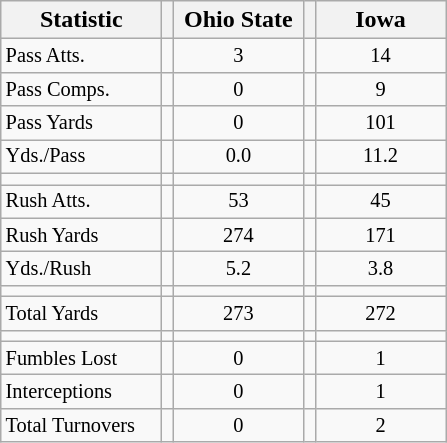<table class="wikitable">
<tr>
<th scope="col" align="left" width="100px">Statistic</th>
<th></th>
<th scope="col" text-align="center" width="80px">Ohio State</th>
<th></th>
<th scope="col" text-align="center" width="80px">Iowa</th>
</tr>
<tr>
<td style="font-size:85%;">Pass Atts.</td>
<td></td>
<td style="text-align: center; font-size:85%;">3</td>
<td></td>
<td style="text-align: center; font-size:85%;">14</td>
</tr>
<tr>
<td style="font-size:85%;">Pass Comps.</td>
<td></td>
<td style="text-align: center; font-size:85%;">0</td>
<td></td>
<td style="text-align: center; font-size:85%;">9</td>
</tr>
<tr>
<td style="font-size:85%;">Pass Yards</td>
<td></td>
<td style="text-align: center; font-size:85%;">0</td>
<td></td>
<td style="text-align: center; font-size:85%;">101</td>
</tr>
<tr>
<td style="font-size:85%;">Yds./Pass</td>
<td></td>
<td style="text-align: center; font-size:85%;">0.0</td>
<td></td>
<td style="text-align: center; font-size:85%;">11.2</td>
</tr>
<tr>
<td></td>
<td></td>
<td></td>
<td></td>
<td></td>
</tr>
<tr>
<td style="font-size:85%;">Rush Atts.</td>
<td></td>
<td style="text-align: center; font-size:85%;">53</td>
<td></td>
<td style="text-align: center; font-size:85%;">45</td>
</tr>
<tr>
<td style="font-size:85%;">Rush Yards</td>
<td></td>
<td style="text-align: center; font-size:85%;">274</td>
<td></td>
<td style="text-align: center; font-size:85%;">171</td>
</tr>
<tr>
<td style="font-size:85%;">Yds./Rush</td>
<td></td>
<td style="text-align: center; font-size:85%;">5.2</td>
<td></td>
<td style="text-align: center; font-size:85%;">3.8</td>
</tr>
<tr>
<td></td>
<td></td>
<td></td>
<td></td>
<td></td>
</tr>
<tr>
<td style="font-size:85%;">Total Yards</td>
<td></td>
<td style="text-align: center; font-size:85%;">273</td>
<td></td>
<td style="text-align: center; font-size:85%;">272</td>
</tr>
<tr>
<td></td>
<td></td>
<td></td>
<td></td>
<td></td>
</tr>
<tr>
<td style="font-size:85%;">Fumbles Lost</td>
<td></td>
<td style="text-align: center; font-size:85%;">0</td>
<td></td>
<td style="text-align: center; font-size:85%;">1</td>
</tr>
<tr>
<td style="font-size:85%;">Interceptions</td>
<td></td>
<td style="text-align: center; font-size:85%;">0</td>
<td></td>
<td style="text-align: center; font-size:85%;">1</td>
</tr>
<tr>
<td style="font-size:85%;">Total Turnovers</td>
<td></td>
<td style="text-align: center; font-size:85%;">0</td>
<td></td>
<td style="text-align: center; font-size:85%;">2</td>
</tr>
</table>
